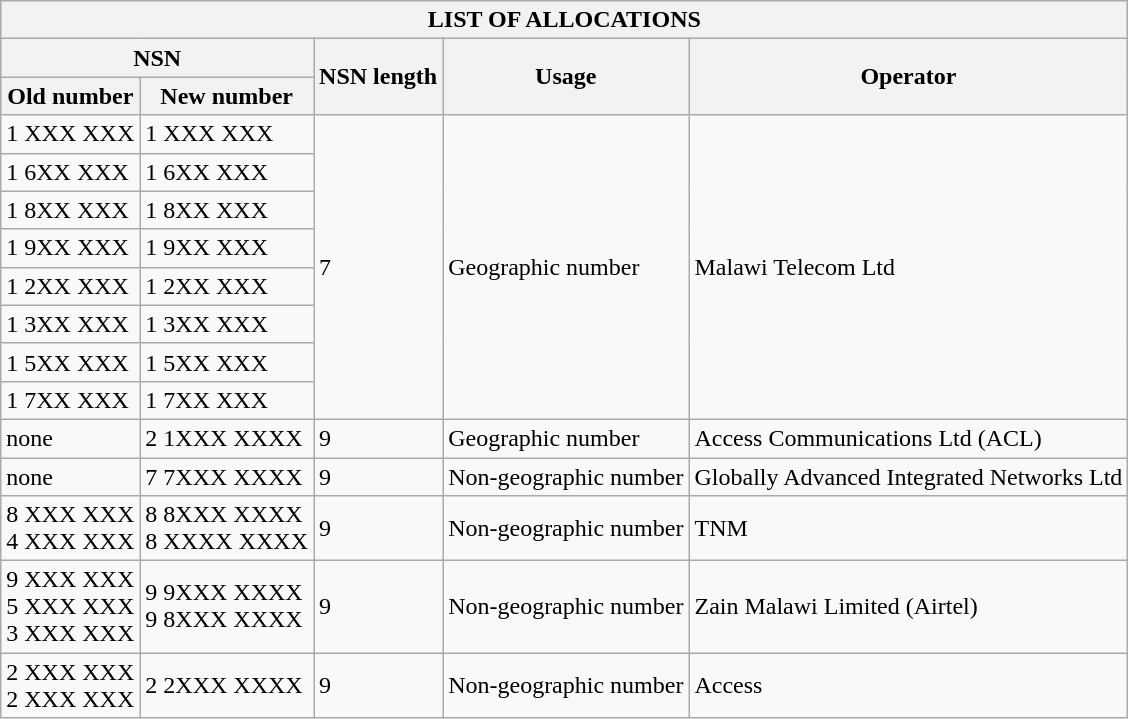<table class="wikitable">
<tr>
<th colspan="5">LIST OF ALLOCATIONS</th>
</tr>
<tr>
<th colspan="2">NSN</th>
<th rowspan="2">NSN length</th>
<th rowspan="2">Usage</th>
<th rowspan="2">Operator</th>
</tr>
<tr>
<th>Old number</th>
<th>New number</th>
</tr>
<tr>
<td>1 XXX XXX</td>
<td>1 XXX XXX</td>
<td rowspan="8">7</td>
<td rowspan="8">Geographic number</td>
<td rowspan="8">Malawi Telecom Ltd</td>
</tr>
<tr>
<td>1 6XX XXX</td>
<td>1 6XX XXX</td>
</tr>
<tr>
<td>1 8XX XXX</td>
<td>1 8XX XXX</td>
</tr>
<tr>
<td>1 9XX XXX</td>
<td>1 9XX XXX</td>
</tr>
<tr>
<td>1 2XX XXX</td>
<td>1 2XX XXX</td>
</tr>
<tr>
<td>1 3XX XXX</td>
<td>1 3XX XXX</td>
</tr>
<tr>
<td>1 5XX XXX</td>
<td>1 5XX XXX</td>
</tr>
<tr>
<td>1 7XX XXX</td>
<td>1 7XX XXX</td>
</tr>
<tr>
<td>none</td>
<td>2 1XXX XXXX</td>
<td>9</td>
<td>Geographic number</td>
<td>Access Communications Ltd (ACL)</td>
</tr>
<tr>
<td>none</td>
<td>7 7XXX XXXX</td>
<td>9</td>
<td>Non-geographic number</td>
<td>Globally Advanced Integrated Networks Ltd</td>
</tr>
<tr>
<td>8 XXX XXX<br>4 XXX XXX</td>
<td>8 8XXX XXXX<br>8 XXXX XXXX</td>
<td>9</td>
<td>Non-geographic number</td>
<td>TNM</td>
</tr>
<tr>
<td>9 XXX XXX<br>5 XXX XXX<br>3 XXX XXX</td>
<td>9 9XXX XXXX<br>9 8XXX XXXX</td>
<td>9</td>
<td>Non-geographic number</td>
<td>Zain Malawi Limited (Airtel)</td>
</tr>
<tr>
<td>2 XXX XXX<br>2 XXX XXX</td>
<td>2 2XXX XXXX</td>
<td>9</td>
<td>Non-geographic number</td>
<td>Access</td>
</tr>
</table>
